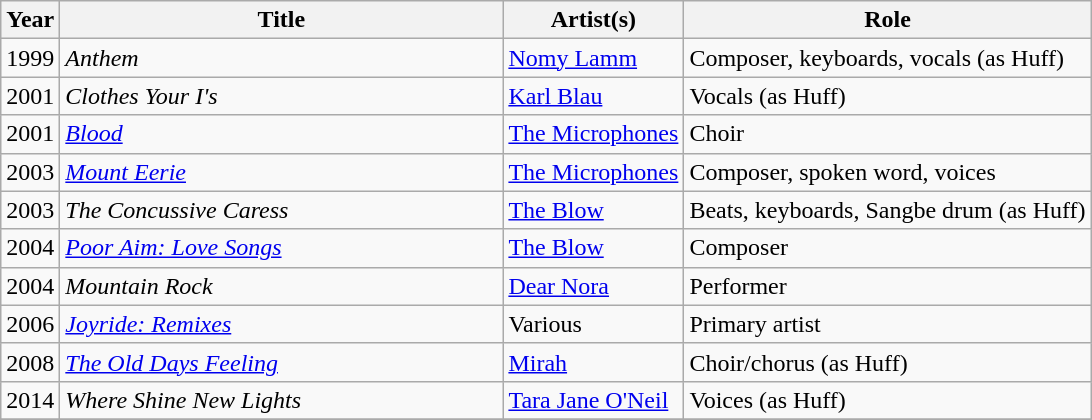<table class="wikitable sortable" style="text-align:left;font-size:100%;">
<tr>
<th>Year</th>
<th style="width:18em;">Title</th>
<th>Artist(s)</th>
<th>Role</th>
</tr>
<tr>
<td>1999</td>
<td><em>Anthem</em></td>
<td><a href='#'>Nomy Lamm</a></td>
<td>Composer, keyboards, vocals (as Huff)</td>
</tr>
<tr>
<td>2001</td>
<td><em>Clothes Your I's</em></td>
<td><a href='#'>Karl Blau</a></td>
<td>Vocals (as Huff)</td>
</tr>
<tr>
<td>2001</td>
<td><em><a href='#'>Blood</a></em></td>
<td><a href='#'>The Microphones</a></td>
<td>Choir</td>
</tr>
<tr>
<td>2003</td>
<td><em><a href='#'>Mount Eerie</a></em></td>
<td><a href='#'>The Microphones</a></td>
<td>Composer, spoken word, voices</td>
</tr>
<tr>
<td>2003</td>
<td><em>The Concussive Caress</em></td>
<td><a href='#'>The Blow</a></td>
<td>Beats, keyboards, Sangbe drum (as Huff)</td>
</tr>
<tr>
<td>2004</td>
<td><em><a href='#'>Poor Aim: Love Songs</a></em></td>
<td><a href='#'>The Blow</a></td>
<td>Composer</td>
</tr>
<tr>
<td>2004</td>
<td><em>Mountain Rock</em></td>
<td><a href='#'>Dear Nora</a></td>
<td>Performer</td>
</tr>
<tr>
<td>2006</td>
<td><em><a href='#'>Joyride: Remixes</a></em></td>
<td>Various</td>
<td>Primary artist</td>
</tr>
<tr>
<td>2008</td>
<td><em><a href='#'>The Old Days Feeling</a></em></td>
<td><a href='#'>Mirah</a></td>
<td>Choir/chorus (as Huff)</td>
</tr>
<tr>
<td>2014</td>
<td><em>Where Shine New Lights</em></td>
<td><a href='#'>Tara Jane O'Neil</a></td>
<td>Voices (as Huff)</td>
</tr>
<tr>
</tr>
</table>
